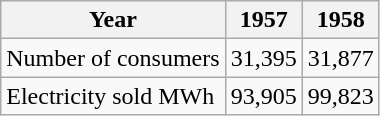<table class="wikitable">
<tr>
<th>Year</th>
<th>1957</th>
<th>1958</th>
</tr>
<tr>
<td>Number of consumers</td>
<td>31,395</td>
<td>31,877</td>
</tr>
<tr>
<td>Electricity sold MWh</td>
<td>93,905</td>
<td>99,823</td>
</tr>
</table>
